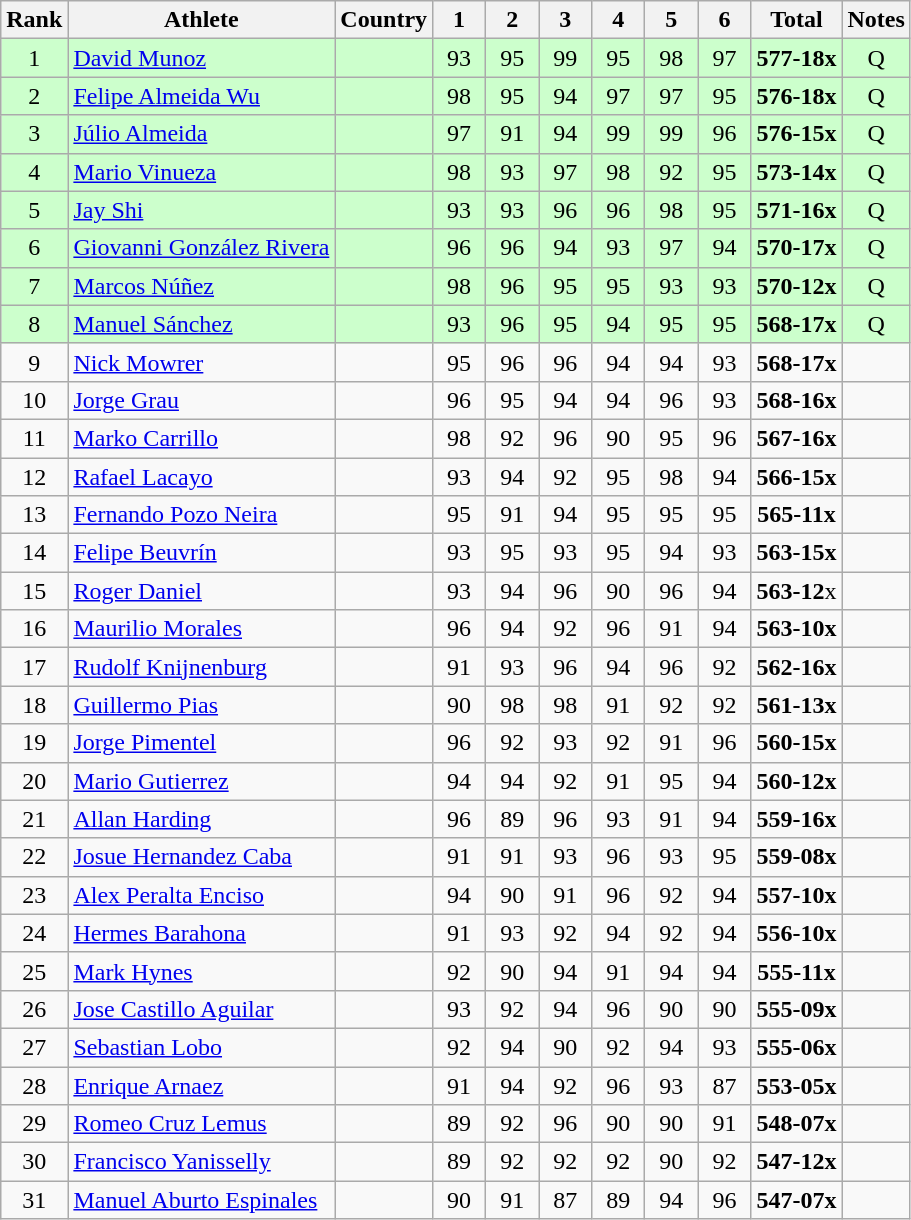<table class="wikitable sortable" style="text-align:center">
<tr>
<th>Rank</th>
<th>Athlete</th>
<th>Country</th>
<th class="sortable" style="width: 28px">1</th>
<th class="sortable" style="width: 28px">2</th>
<th class="sortable" style="width: 28px">3</th>
<th class="sortable" style="width: 28px">4</th>
<th class="sortable" style="width: 28px">5</th>
<th class="sortable" style="width: 28px">6</th>
<th>Total</th>
<th class="unsortable">Notes</th>
</tr>
<tr bgcolor=ccffcc>
<td>1</td>
<td align=left><a href='#'>David Munoz</a></td>
<td align=left></td>
<td>93</td>
<td>95</td>
<td>99</td>
<td>95</td>
<td>98</td>
<td>97</td>
<td><strong>577-18x</strong></td>
<td>Q</td>
</tr>
<tr bgcolor=ccffcc>
<td>2</td>
<td align=left><a href='#'>Felipe Almeida Wu</a></td>
<td align=left></td>
<td>98</td>
<td>95</td>
<td>94</td>
<td>97</td>
<td>97</td>
<td>95</td>
<td><strong>576-18x</strong></td>
<td>Q</td>
</tr>
<tr bgcolor=ccffcc>
<td>3</td>
<td align=left><a href='#'>Júlio Almeida</a></td>
<td align=left></td>
<td>97</td>
<td>91</td>
<td>94</td>
<td>99</td>
<td>99</td>
<td>96</td>
<td><strong>576-15x</strong></td>
<td>Q</td>
</tr>
<tr bgcolor=ccffcc>
<td>4</td>
<td align=left><a href='#'>Mario Vinueza</a></td>
<td align=left></td>
<td>98</td>
<td>93</td>
<td>97</td>
<td>98</td>
<td>92</td>
<td>95</td>
<td><strong>573-14x</strong></td>
<td>Q</td>
</tr>
<tr bgcolor=ccffcc>
<td>5</td>
<td align=left><a href='#'>Jay Shi</a></td>
<td align=left></td>
<td>93</td>
<td>93</td>
<td>96</td>
<td>96</td>
<td>98</td>
<td>95</td>
<td><strong>571-16x</strong></td>
<td>Q</td>
</tr>
<tr bgcolor=ccffcc>
<td>6</td>
<td align=left><a href='#'>Giovanni González Rivera</a></td>
<td align=left></td>
<td>96</td>
<td>96</td>
<td>94</td>
<td>93</td>
<td>97</td>
<td>94</td>
<td><strong>570-17x</strong></td>
<td>Q</td>
</tr>
<tr bgcolor=ccffcc>
<td>7</td>
<td align=left><a href='#'>Marcos Núñez</a></td>
<td align=left></td>
<td>98</td>
<td>96</td>
<td>95</td>
<td>95</td>
<td>93</td>
<td>93</td>
<td><strong>570-12x</strong></td>
<td>Q</td>
</tr>
<tr bgcolor=ccffcc>
<td>8</td>
<td align=left><a href='#'>Manuel Sánchez</a></td>
<td align=left></td>
<td>93</td>
<td>96</td>
<td>95</td>
<td>94</td>
<td>95</td>
<td>95</td>
<td><strong>568-17x</strong></td>
<td>Q</td>
</tr>
<tr>
<td>9</td>
<td align=left><a href='#'>Nick Mowrer</a></td>
<td align=left></td>
<td>95</td>
<td>96</td>
<td>96</td>
<td>94</td>
<td>94</td>
<td>93</td>
<td><strong>568-17x</strong></td>
<td></td>
</tr>
<tr>
<td>10</td>
<td align=left><a href='#'>Jorge Grau</a></td>
<td align=left></td>
<td>96</td>
<td>95</td>
<td>94</td>
<td>94</td>
<td>96</td>
<td>93</td>
<td><strong>568-16x</strong></td>
<td></td>
</tr>
<tr>
<td>11</td>
<td align=left><a href='#'>Marko Carrillo</a></td>
<td align=left></td>
<td>98</td>
<td>92</td>
<td>96</td>
<td>90</td>
<td>95</td>
<td>96</td>
<td><strong>567-16x</strong></td>
<td></td>
</tr>
<tr>
<td>12</td>
<td align=left><a href='#'>Rafael Lacayo</a></td>
<td align=left></td>
<td>93</td>
<td>94</td>
<td>92</td>
<td>95</td>
<td>98</td>
<td>94</td>
<td><strong>566-15x</strong></td>
<td></td>
</tr>
<tr>
<td>13</td>
<td align=left><a href='#'>Fernando Pozo Neira</a></td>
<td align=left></td>
<td>95</td>
<td>91</td>
<td>94</td>
<td>95</td>
<td>95</td>
<td>95</td>
<td><strong>565-11x</strong></td>
<td></td>
</tr>
<tr>
<td>14</td>
<td align=left><a href='#'>Felipe Beuvrín</a></td>
<td align=left></td>
<td>93</td>
<td>95</td>
<td>93</td>
<td>95</td>
<td>94</td>
<td>93</td>
<td><strong>563-15x</strong></td>
<td></td>
</tr>
<tr>
<td>15</td>
<td align=left><a href='#'>Roger Daniel</a></td>
<td align=left></td>
<td>93</td>
<td>94</td>
<td>96</td>
<td>90</td>
<td>96</td>
<td>94</td>
<td><strong>563-12</strong>x</td>
<td></td>
</tr>
<tr>
<td>16</td>
<td align=left><a href='#'>Maurilio Morales</a></td>
<td align=left></td>
<td>96</td>
<td>94</td>
<td>92</td>
<td>96</td>
<td>91</td>
<td>94</td>
<td><strong>563-10x</strong></td>
<td></td>
</tr>
<tr>
<td>17</td>
<td align=left><a href='#'>Rudolf Knijnenburg</a></td>
<td align=left></td>
<td>91</td>
<td>93</td>
<td>96</td>
<td>94</td>
<td>96</td>
<td>92</td>
<td><strong>562-16x</strong></td>
<td></td>
</tr>
<tr>
<td>18</td>
<td align=left><a href='#'>Guillermo Pias</a></td>
<td align=left></td>
<td>90</td>
<td>98</td>
<td>98</td>
<td>91</td>
<td>92</td>
<td>92</td>
<td><strong>561-13x</strong></td>
<td></td>
</tr>
<tr>
<td>19</td>
<td align=left><a href='#'>Jorge Pimentel</a></td>
<td align=left></td>
<td>96</td>
<td>92</td>
<td>93</td>
<td>92</td>
<td>91</td>
<td>96</td>
<td><strong>560-15x</strong></td>
<td></td>
</tr>
<tr>
<td>20</td>
<td align=left><a href='#'>Mario Gutierrez</a></td>
<td align=left></td>
<td>94</td>
<td>94</td>
<td>92</td>
<td>91</td>
<td>95</td>
<td>94</td>
<td><strong>560-12x</strong></td>
<td></td>
</tr>
<tr>
<td>21</td>
<td align=left><a href='#'>Allan Harding</a></td>
<td align=left></td>
<td>96</td>
<td>89</td>
<td>96</td>
<td>93</td>
<td>91</td>
<td>94</td>
<td><strong>559-16x</strong></td>
<td></td>
</tr>
<tr>
<td>22</td>
<td align=left><a href='#'>Josue Hernandez Caba</a></td>
<td align=left></td>
<td>91</td>
<td>91</td>
<td>93</td>
<td>96</td>
<td>93</td>
<td>95</td>
<td><strong>559-08x</strong></td>
<td></td>
</tr>
<tr>
<td>23</td>
<td align=left><a href='#'>Alex Peralta Enciso</a></td>
<td align=left></td>
<td>94</td>
<td>90</td>
<td>91</td>
<td>96</td>
<td>92</td>
<td>94</td>
<td><strong>557-10x</strong></td>
<td></td>
</tr>
<tr>
<td>24</td>
<td align=left><a href='#'>Hermes Barahona</a></td>
<td align=left></td>
<td>91</td>
<td>93</td>
<td>92</td>
<td>94</td>
<td>92</td>
<td>94</td>
<td><strong>556-10x</strong></td>
<td></td>
</tr>
<tr>
<td>25</td>
<td align=left><a href='#'>Mark Hynes</a></td>
<td align=left></td>
<td>92</td>
<td>90</td>
<td>94</td>
<td>91</td>
<td>94</td>
<td>94</td>
<td><strong>555-11x</strong></td>
<td></td>
</tr>
<tr>
<td>26</td>
<td align=left><a href='#'>Jose Castillo Aguilar</a></td>
<td align=left></td>
<td>93</td>
<td>92</td>
<td>94</td>
<td>96</td>
<td>90</td>
<td>90</td>
<td><strong>555-09x</strong></td>
<td></td>
</tr>
<tr>
<td>27</td>
<td align=left><a href='#'>Sebastian Lobo</a></td>
<td align=left></td>
<td>92</td>
<td>94</td>
<td>90</td>
<td>92</td>
<td>94</td>
<td>93</td>
<td><strong>555-06x</strong></td>
<td></td>
</tr>
<tr>
<td>28</td>
<td align=left><a href='#'>Enrique Arnaez</a></td>
<td align=left></td>
<td>91</td>
<td>94</td>
<td>92</td>
<td>96</td>
<td>93</td>
<td>87</td>
<td><strong>553-05x</strong></td>
<td></td>
</tr>
<tr>
<td>29</td>
<td align=left><a href='#'>Romeo Cruz Lemus</a></td>
<td align=left></td>
<td>89</td>
<td>92</td>
<td>96</td>
<td>90</td>
<td>90</td>
<td>91</td>
<td><strong>548-07x</strong></td>
<td></td>
</tr>
<tr>
<td>30</td>
<td align=left><a href='#'>Francisco Yanisselly</a></td>
<td align=left></td>
<td>89</td>
<td>92</td>
<td>92</td>
<td>92</td>
<td>90</td>
<td>92</td>
<td><strong>547-12x</strong></td>
<td></td>
</tr>
<tr>
<td>31</td>
<td align=left><a href='#'>Manuel Aburto Espinales</a></td>
<td align=left></td>
<td>90</td>
<td>91</td>
<td>87</td>
<td>89</td>
<td>94</td>
<td>96</td>
<td><strong>547-07x</strong></td>
<td></td>
</tr>
</table>
